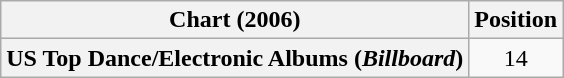<table class="wikitable plainrowheaders" style="text-align:center">
<tr>
<th scope="col">Chart (2006)</th>
<th scope="col">Position</th>
</tr>
<tr>
<th scope="row">US Top Dance/Electronic Albums (<em>Billboard</em>)</th>
<td>14</td>
</tr>
</table>
